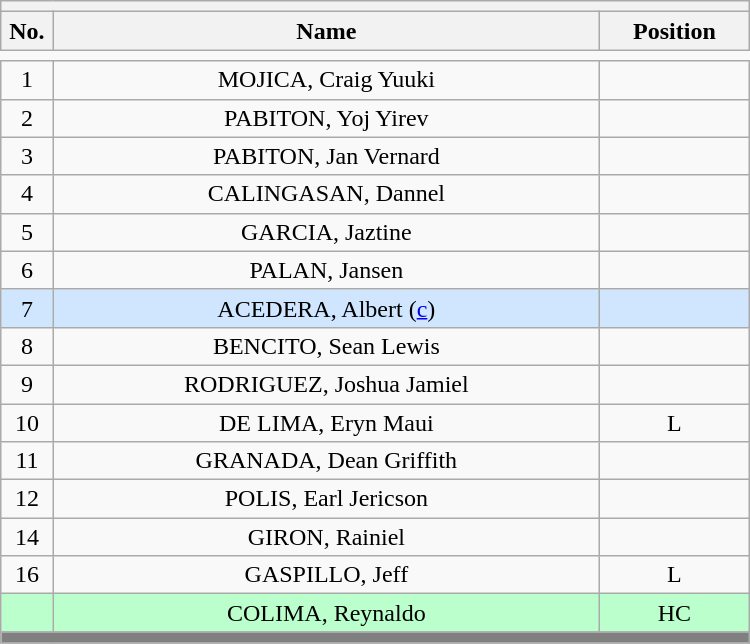<table class='wikitable mw-collapsible mw-collapsed' style="text-align: center; width: 500px; border: none">
<tr>
<th style='text-align: left;' colspan=3></th>
</tr>
<tr>
<th style='width: 7%;'>No.</th>
<th>Name</th>
<th style='width: 20%;'>Position</th>
</tr>
<tr>
<td style='border: none;'></td>
</tr>
<tr>
<td>1</td>
<td>MOJICA, Craig Yuuki</td>
<td></td>
</tr>
<tr>
<td>2</td>
<td>PABITON, Yoj Yirev</td>
<td></td>
</tr>
<tr>
<td>3</td>
<td>PABITON, Jan Vernard</td>
<td></td>
</tr>
<tr>
<td>4</td>
<td>CALINGASAN, Dannel</td>
<td></td>
</tr>
<tr>
<td>5</td>
<td>GARCIA, Jaztine</td>
<td></td>
</tr>
<tr>
<td>6</td>
<td>PALAN, Jansen</td>
<td></td>
</tr>
<tr bgcolor=#D0E6FF>
<td>7</td>
<td>ACEDERA, Albert (<a href='#'>c</a>)</td>
<td></td>
</tr>
<tr>
<td>8</td>
<td>BENCITO, Sean Lewis</td>
<td></td>
</tr>
<tr>
<td>9</td>
<td>RODRIGUEZ, Joshua Jamiel</td>
<td></td>
</tr>
<tr>
<td>10</td>
<td>DE LIMA, Eryn Maui</td>
<td>L</td>
</tr>
<tr>
<td>11</td>
<td>GRANADA, Dean Griffith</td>
<td></td>
</tr>
<tr>
<td>12</td>
<td>POLIS, Earl Jericson</td>
<td></td>
</tr>
<tr>
<td>14</td>
<td>GIRON, Rainiel</td>
<td></td>
</tr>
<tr>
<td>16</td>
<td>GASPILLO, Jeff</td>
<td>L</td>
</tr>
<tr bgcolor=#BBFFCC>
<td></td>
<td>COLIMA, Reynaldo</td>
<td>HC</td>
</tr>
<tr>
<th style='background: grey;' colspan=3></th>
</tr>
</table>
